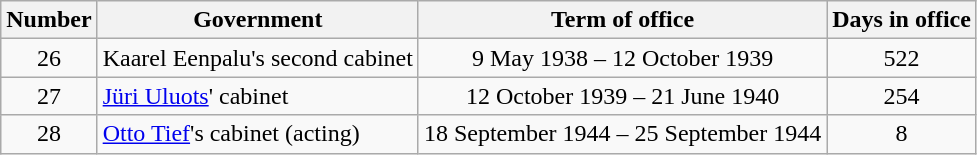<table class="wikitable sortable" style="text-align:center">
<tr>
<th>Number</th>
<th>Government</th>
<th>Term of office</th>
<th>Days in office</th>
</tr>
<tr>
<td>26</td>
<td align=left>Kaarel Eenpalu's second cabinet</td>
<td>9 May 1938 – 12 October 1939</td>
<td>522</td>
</tr>
<tr>
<td>27</td>
<td align=left><a href='#'>Jüri Uluots</a>' cabinet</td>
<td>12 October 1939 – 21 June 1940</td>
<td>254</td>
</tr>
<tr>
<td>28</td>
<td align=left><a href='#'>Otto Tief</a>'s cabinet (acting)</td>
<td>18 September 1944 – 25 September 1944</td>
<td>8</td>
</tr>
</table>
